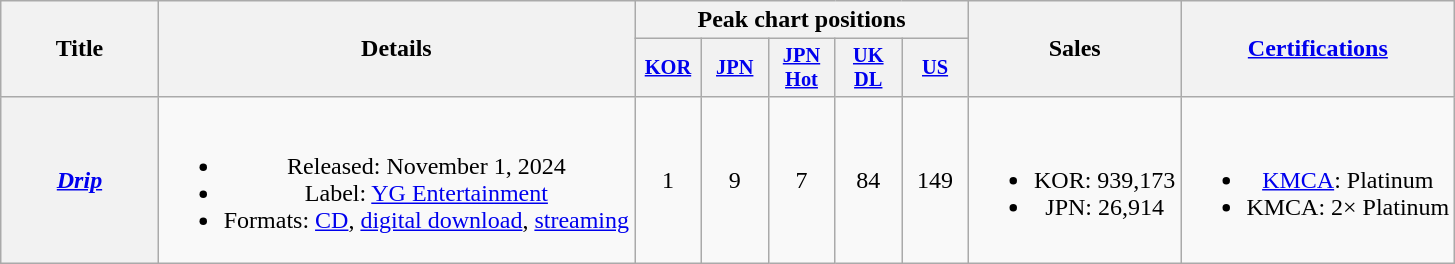<table class="wikitable plainrowheaders" style="text-align:center">
<tr>
<th scope="col" rowspan="2" style="width:6.1em">Title</th>
<th scope="col" rowspan="2">Details</th>
<th scope="col" colspan="5">Peak chart positions</th>
<th scope="col" rowspan="2">Sales</th>
<th scope="col" rowspan="2"><a href='#'>Certifications</a></th>
</tr>
<tr>
<th scope="col" style="font-size:85%; width:2.8em"><a href='#'>KOR</a><br></th>
<th scope="col" style="font-size:85%; width:2.8em"><a href='#'>JPN</a><br></th>
<th scope="col" style="font-size:85%; width:2.8em"><a href='#'>JPN<br>Hot</a><br></th>
<th scope="col" style="font-size:85%; width:2.8em"><a href='#'>UK<br>DL</a><br></th>
<th scope="col" style="font-size:85%; width:2.8em"><a href='#'>US</a><br></th>
</tr>
<tr>
<th scope="row"><em><a href='#'>Drip</a></em></th>
<td><br><ul><li>Released: November 1, 2024</li><li>Label: <a href='#'>YG Entertainment</a></li><li>Formats: <a href='#'>CD</a>, <a href='#'>digital download</a>, <a href='#'>streaming</a></li></ul></td>
<td>1</td>
<td>9</td>
<td>7</td>
<td>84</td>
<td>149</td>
<td><br><ul><li>KOR: 939,173</li><li>JPN: 26,914</li></ul></td>
<td><br><ul><li><a href='#'>KMCA</a>: Platinum</li><li>KMCA: 2× Platinum </li></ul></td>
</tr>
</table>
